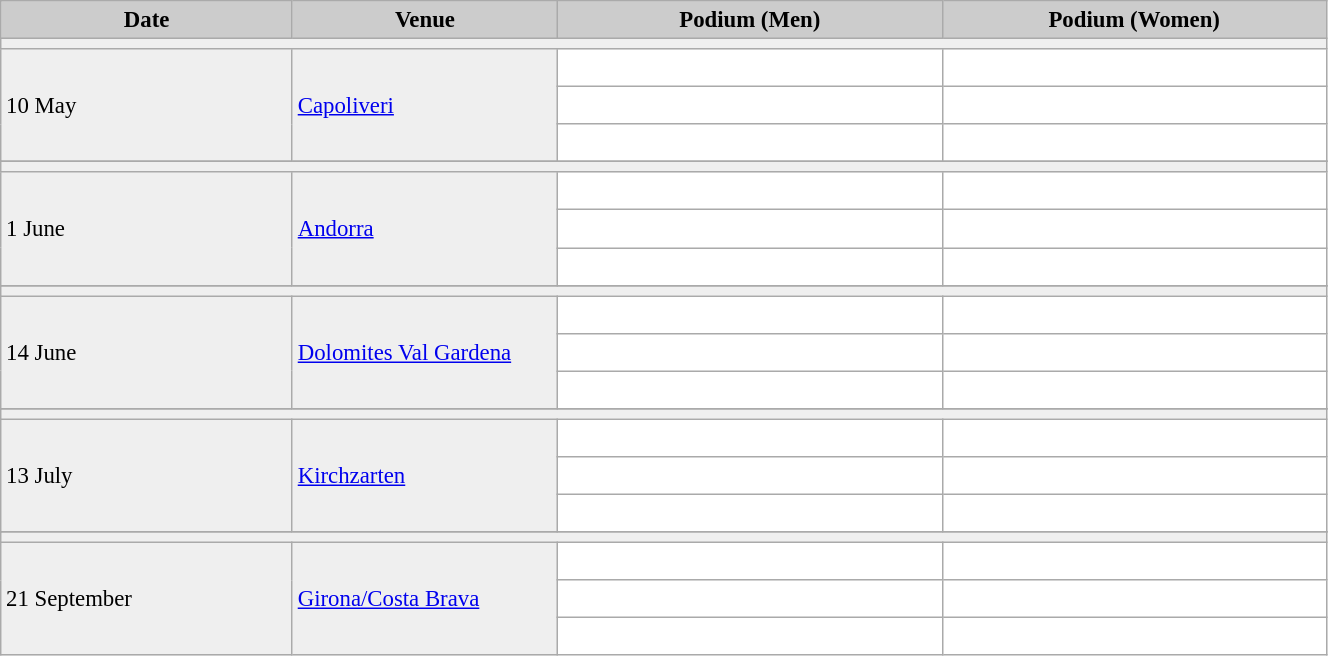<table class="wikitable" width=70% bgcolor="#f7f8ff" cellpadding="3" cellspacing="0" border="1" style="font-size: 95%; border: gray solid 1px; border-collapse: collapse;">
<tr bgcolor="#CCCCCC">
<td align="center"><strong>Date</strong></td>
<td width=20% align="center"><strong>Venue</strong></td>
<td width=29% align="center"><strong>Podium (Men)</strong></td>
<td width=29% align="center"><strong>Podium (Women)</strong></td>
</tr>
<tr bgcolor="#EFEFEF">
<td colspan=4></td>
</tr>
<tr bgcolor="#EFEFEF">
<td rowspan=3>10 May</td>
<td nowrap rowspan=3> <a href='#'>Capoliveri</a></td>
<td bgcolor="#ffffff">   </td>
<td bgcolor="#ffffff">   </td>
</tr>
<tr>
<td bgcolor="#ffffff">   </td>
<td bgcolor="#ffffff">   </td>
</tr>
<tr>
<td bgcolor="#ffffff">   </td>
<td bgcolor="#ffffff">   </td>
</tr>
<tr>
</tr>
<tr bgcolor="#EFEFEF">
<td colspan=4></td>
</tr>
<tr bgcolor="#EFEFEF">
<td rowspan=3>1 June</td>
<td rowspan=3> <a href='#'>Andorra</a></td>
<td bgcolor="#ffffff">   </td>
<td bgcolor="#ffffff">   </td>
</tr>
<tr>
<td bgcolor="#ffffff">   </td>
<td bgcolor="#ffffff">   </td>
</tr>
<tr>
<td bgcolor="#ffffff">   </td>
<td bgcolor="#ffffff">   </td>
</tr>
<tr>
</tr>
<tr bgcolor="#EFEFEF">
<td colspan=4></td>
</tr>
<tr bgcolor="#EFEFEF">
<td rowspan=3>14 June</td>
<td rowspan=3> <a href='#'>Dolomites Val Gardena</a></td>
<td bgcolor="#ffffff">   </td>
<td bgcolor="#ffffff">   </td>
</tr>
<tr>
<td bgcolor="#ffffff">   </td>
<td bgcolor="#ffffff">   </td>
</tr>
<tr>
<td bgcolor="#ffffff">   </td>
<td bgcolor="#ffffff">   </td>
</tr>
<tr>
</tr>
<tr bgcolor="#EFEFEF">
<td colspan=4></td>
</tr>
<tr bgcolor="#EFEFEF">
<td rowspan=3>13 July</td>
<td rowspan=3> <a href='#'>Kirchzarten</a></td>
<td bgcolor="#ffffff">   </td>
<td bgcolor="#ffffff">   </td>
</tr>
<tr>
<td bgcolor="#ffffff">   </td>
<td bgcolor="#ffffff">   </td>
</tr>
<tr>
<td bgcolor="#ffffff">   </td>
<td bgcolor="#ffffff">   </td>
</tr>
<tr>
</tr>
<tr bgcolor="#EFEFEF">
<td colspan=4></td>
</tr>
<tr bgcolor="#EFEFEF">
<td rowspan=3>21 September</td>
<td rowspan=3> <a href='#'>Girona/Costa Brava</a></td>
<td bgcolor="#ffffff">   </td>
<td bgcolor="#ffffff">   </td>
</tr>
<tr>
<td bgcolor="#ffffff">   </td>
<td bgcolor="#ffffff">   </td>
</tr>
<tr>
<td bgcolor="#ffffff">   </td>
<td bgcolor="#ffffff">   </td>
</tr>
</table>
